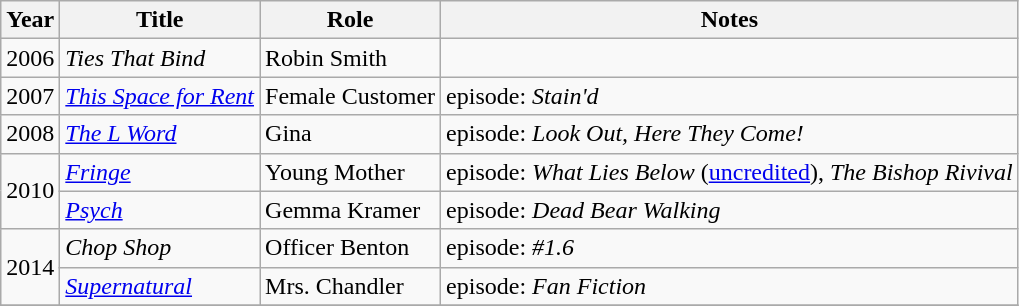<table class="wikitable sortable">
<tr>
<th>Year</th>
<th>Title</th>
<th>Role</th>
<th class="unsortable">Notes</th>
</tr>
<tr>
<td>2006</td>
<td><em>Ties That Bind</em></td>
<td>Robin Smith</td>
<td></td>
</tr>
<tr>
<td>2007</td>
<td><em><a href='#'>This Space for Rent</a></em></td>
<td>Female Customer</td>
<td>episode: <em>Stain'd</em></td>
</tr>
<tr>
<td>2008</td>
<td data-sort-value="L Word, The"><em><a href='#'>The L Word</a></em></td>
<td>Gina</td>
<td>episode: <em>Look Out, Here They Come!</em></td>
</tr>
<tr>
<td rowspan="2">2010</td>
<td><em><a href='#'>Fringe</a></em></td>
<td>Young Mother</td>
<td>episode: <em>What Lies Below</em> (<a href='#'>uncredited</a>), <em>The Bishop Rivival</em></td>
</tr>
<tr>
<td><em><a href='#'>Psych</a></em></td>
<td>Gemma Kramer</td>
<td>episode: <em>Dead Bear Walking</em></td>
</tr>
<tr>
<td rowspan="2">2014</td>
<td><em>Chop Shop</em></td>
<td>Officer Benton</td>
<td>episode: <em>#1.6</em></td>
</tr>
<tr>
<td><em><a href='#'>Supernatural</a></em></td>
<td>Mrs. Chandler</td>
<td>episode: <em>Fan Fiction</em></td>
</tr>
<tr>
</tr>
</table>
